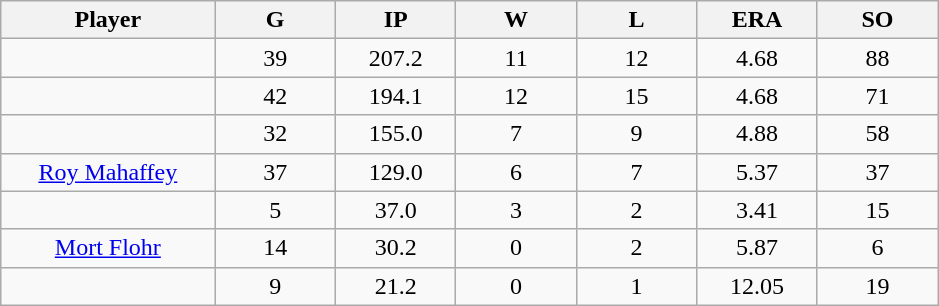<table class="wikitable sortable">
<tr>
<th bgcolor="#DDDDFF" width="16%">Player</th>
<th bgcolor="#DDDDFF" width="9%">G</th>
<th bgcolor="#DDDDFF" width="9%">IP</th>
<th bgcolor="#DDDDFF" width="9%">W</th>
<th bgcolor="#DDDDFF" width="9%">L</th>
<th bgcolor="#DDDDFF" width="9%">ERA</th>
<th bgcolor="#DDDDFF" width="9%">SO</th>
</tr>
<tr align="center">
<td></td>
<td>39</td>
<td>207.2</td>
<td>11</td>
<td>12</td>
<td>4.68</td>
<td>88</td>
</tr>
<tr align="center">
<td></td>
<td>42</td>
<td>194.1</td>
<td>12</td>
<td>15</td>
<td>4.68</td>
<td>71</td>
</tr>
<tr align="center">
<td></td>
<td>32</td>
<td>155.0</td>
<td>7</td>
<td>9</td>
<td>4.88</td>
<td>58</td>
</tr>
<tr align="center">
<td><a href='#'>Roy Mahaffey</a></td>
<td>37</td>
<td>129.0</td>
<td>6</td>
<td>7</td>
<td>5.37</td>
<td>37</td>
</tr>
<tr align="center">
<td></td>
<td>5</td>
<td>37.0</td>
<td>3</td>
<td>2</td>
<td>3.41</td>
<td>15</td>
</tr>
<tr align="center">
<td><a href='#'>Mort Flohr</a></td>
<td>14</td>
<td>30.2</td>
<td>0</td>
<td>2</td>
<td>5.87</td>
<td>6</td>
</tr>
<tr align="center">
<td></td>
<td>9</td>
<td>21.2</td>
<td>0</td>
<td>1</td>
<td>12.05</td>
<td>19</td>
</tr>
</table>
